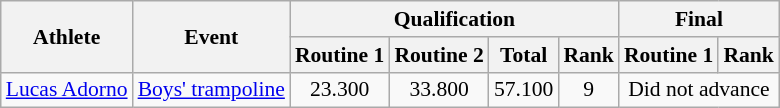<table class="wikitable" border="1" style="font-size:90%">
<tr>
<th rowspan=2>Athlete</th>
<th rowspan=2>Event</th>
<th colspan=4>Qualification</th>
<th colspan=2>Final</th>
</tr>
<tr>
<th>Routine 1</th>
<th>Routine 2</th>
<th>Total</th>
<th>Rank</th>
<th>Routine 1</th>
<th>Rank</th>
</tr>
<tr>
<td><a href='#'>Lucas Adorno</a></td>
<td><a href='#'>Boys' trampoline</a></td>
<td align=center>23.300</td>
<td align=center>33.800</td>
<td align=center>57.100</td>
<td align=center>9</td>
<td align=center colspan=2>Did not advance</td>
</tr>
</table>
